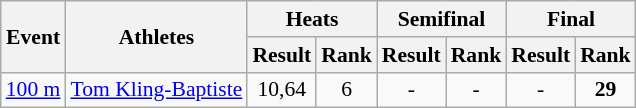<table class="wikitable" border="1" style="font-size:90%">
<tr>
<th rowspan="2">Event</th>
<th rowspan="2">Athletes</th>
<th colspan="2">Heats</th>
<th colspan="2">Semifinal</th>
<th colspan="2">Final</th>
</tr>
<tr>
<th>Result</th>
<th>Rank</th>
<th>Result</th>
<th>Rank</th>
<th>Result</th>
<th>Rank</th>
</tr>
<tr>
<td><a href='#'>100 m</a></td>
<td><a href='#'>Tom Kling-Baptiste</a></td>
<td align=center>10,64</td>
<td align=center>6</td>
<td align=center>-</td>
<td align=center>-</td>
<td align=center>-</td>
<td align=center><strong>29</strong></td>
</tr>
</table>
